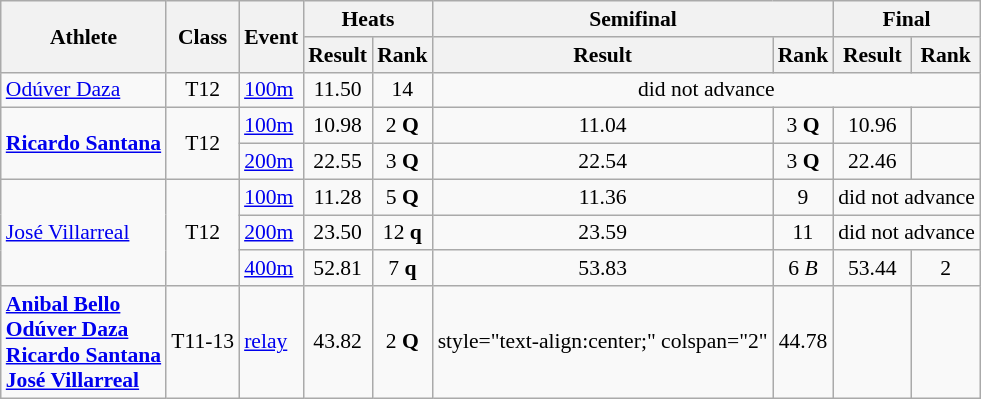<table class=wikitable style="font-size:90%">
<tr>
<th rowspan="2">Athlete</th>
<th rowspan="2">Class</th>
<th rowspan="2">Event</th>
<th colspan="2">Heats</th>
<th colspan="2">Semifinal</th>
<th colspan="2">Final</th>
</tr>
<tr>
<th>Result</th>
<th>Rank</th>
<th>Result</th>
<th>Rank</th>
<th>Result</th>
<th>Rank</th>
</tr>
<tr>
<td><a href='#'>Odúver Daza</a></td>
<td style="text-align:center;">T12</td>
<td><a href='#'>100m</a></td>
<td style="text-align:center;">11.50</td>
<td style="text-align:center;">14</td>
<td style="text-align:center;" colspan="4">did not advance</td>
</tr>
<tr>
<td rowspan="2"><strong><a href='#'>Ricardo Santana</a></strong></td>
<td rowspan="2" style="text-align:center;">T12</td>
<td><a href='#'>100m</a></td>
<td style="text-align:center;">10.98</td>
<td style="text-align:center;">2 <strong>Q</strong></td>
<td style="text-align:center;">11.04</td>
<td style="text-align:center;">3 <strong>Q</strong></td>
<td style="text-align:center;">10.96</td>
<td style="text-align:center;"></td>
</tr>
<tr>
<td><a href='#'>200m</a></td>
<td style="text-align:center;">22.55</td>
<td style="text-align:center;">3 <strong>Q</strong></td>
<td style="text-align:center;">22.54</td>
<td style="text-align:center;">3 <strong>Q</strong></td>
<td style="text-align:center;">22.46</td>
<td style="text-align:center;"></td>
</tr>
<tr>
<td rowspan="3"><a href='#'>José Villarreal</a></td>
<td rowspan="3" style="text-align:center;">T12</td>
<td><a href='#'>100m</a></td>
<td style="text-align:center;">11.28</td>
<td style="text-align:center;">5 <strong>Q</strong></td>
<td style="text-align:center;">11.36</td>
<td style="text-align:center;">9</td>
<td style="text-align:center;" colspan="2">did not advance</td>
</tr>
<tr>
<td><a href='#'>200m</a></td>
<td style="text-align:center;">23.50</td>
<td style="text-align:center;">12 <strong>q</strong></td>
<td style="text-align:center;">23.59</td>
<td style="text-align:center;">11</td>
<td style="text-align:center;" colspan="2">did not advance</td>
</tr>
<tr>
<td><a href='#'>400m</a></td>
<td style="text-align:center;">52.81</td>
<td style="text-align:center;">7 <strong>q</strong></td>
<td style="text-align:center;">53.83</td>
<td style="text-align:center;">6 <em>B</em></td>
<td style="text-align:center;">53.44</td>
<td style="text-align:center;">2</td>
</tr>
<tr>
<td><strong><a href='#'>Anibal Bello</a></strong><br> <strong><a href='#'>Odúver Daza</a></strong><br> <strong><a href='#'>Ricardo Santana</a></strong><br> <strong><a href='#'>José Villarreal</a></strong></td>
<td style="text-align:center;">T11-13</td>
<td><a href='#'> relay</a></td>
<td style="text-align:center;">43.82</td>
<td style="text-align:center;">2 <strong>Q</strong></td>
<td>style="text-align:center;" colspan="2" </td>
<td style="text-align:center;">44.78</td>
<td style="text-align:center;"></td>
</tr>
</table>
